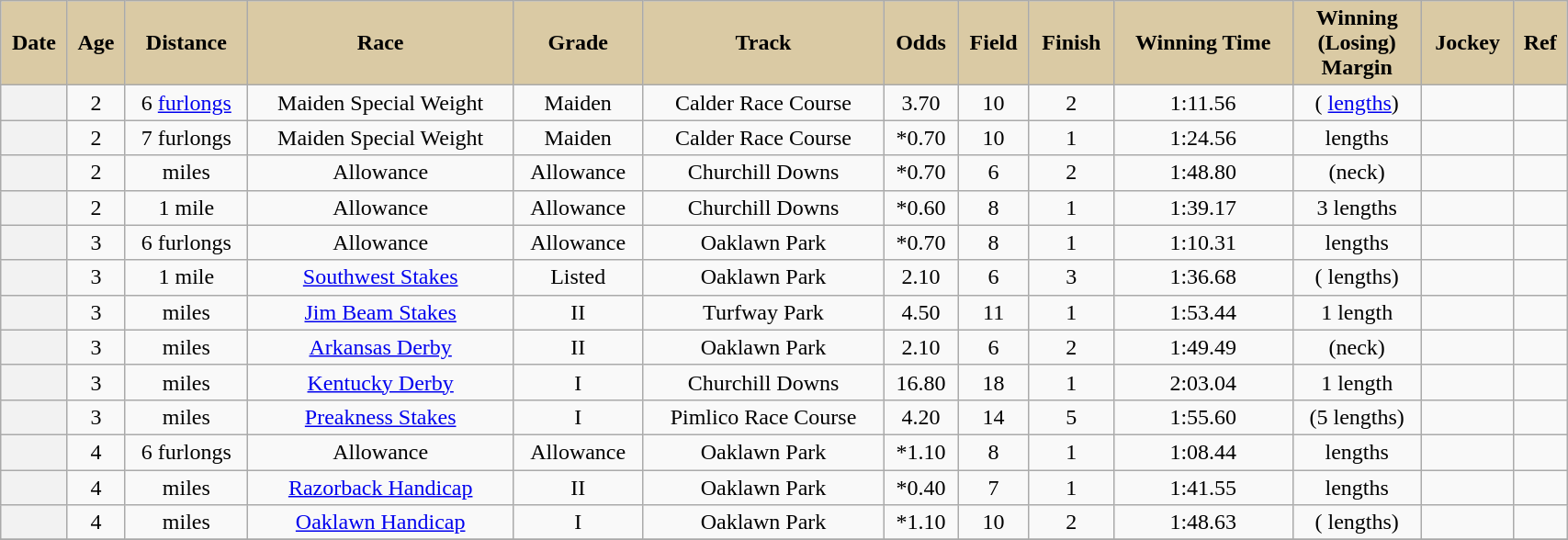<table class = "wikitable sortable" style="text-align:center; width:90%">
<tr>
<th scope="col" style="background:#dacaa4;">Date</th>
<th scope="col" style="background:#dacaa4">Age</th>
<th scope="col" style="background:#dacaa4;">Distance</th>
<th scope="col" style="background:#dacaa4;">Race</th>
<th scope="col" style="background:#dacaa4;">Grade</th>
<th scope="col" style="background:#dacaa4;">Track</th>
<th scope="col" style="background:#dacaa4;">Odds</th>
<th scope="col" style="background:#dacaa4;">Field</th>
<th scope="col" style="background:#dacaa4;">Finish</th>
<th scope="col" style="background:#dacaa4;">Winning Time</th>
<th scope="col" style="background:#dacaa4;">Winning<br>(Losing)<br>Margin</th>
<th scope="col" style="background:#dacaa4;">Jockey</th>
<th scope="col" class="unsortable" style="background:#dacaa4;">Ref</th>
</tr>
<tr>
<th scope="row" style="font-weight:normal;"></th>
<td>2</td>
<td>6 <a href='#'>furlongs</a></td>
<td>Maiden Special Weight</td>
<td>Maiden</td>
<td>Calder Race Course</td>
<td>3.70</td>
<td>10</td>
<td>2</td>
<td>1:11.56</td>
<td>( <a href='#'>lengths</a>)</td>
<td></td>
<td></td>
</tr>
<tr>
<th scope="row" style="font-weight:normal;"></th>
<td>2</td>
<td> 7 furlongs</td>
<td>Maiden Special Weight</td>
<td>Maiden</td>
<td>Calder Race Course</td>
<td>*0.70</td>
<td>10</td>
<td>1</td>
<td>1:24.56</td>
<td> lengths</td>
<td></td>
<td></td>
</tr>
<tr>
<th scope="row" style="font-weight:normal;"></th>
<td>2</td>
<td>  miles</td>
<td>Allowance</td>
<td>Allowance</td>
<td>Churchill Downs</td>
<td>*0.70</td>
<td>6</td>
<td>2</td>
<td>1:48.80</td>
<td>(neck)</td>
<td></td>
<td></td>
</tr>
<tr>
<th scope="row" style="font-weight:normal;"></th>
<td>2</td>
<td> 1 mile</td>
<td>Allowance</td>
<td>Allowance</td>
<td>Churchill Downs</td>
<td>*0.60</td>
<td>8</td>
<td>1</td>
<td>1:39.17</td>
<td>3 lengths</td>
<td></td>
<td></td>
</tr>
<tr>
<th scope="row" style="font-weight:normal;"></th>
<td>3</td>
<td> 6 furlongs</td>
<td>Allowance</td>
<td>Allowance</td>
<td>Oaklawn Park</td>
<td>*0.70</td>
<td>8</td>
<td>1</td>
<td>1:10.31</td>
<td> lengths</td>
<td></td>
<td></td>
</tr>
<tr>
<th scope="row" style="font-weight:normal;"></th>
<td>3</td>
<td> 1 mile</td>
<td><a href='#'>Southwest Stakes</a></td>
<td>Listed</td>
<td>Oaklawn Park</td>
<td>2.10</td>
<td>6</td>
<td>3</td>
<td>1:36.68</td>
<td>( lengths)</td>
<td></td>
<td></td>
</tr>
<tr>
<th scope="row" style="font-weight:normal;"></th>
<td>3</td>
<td>  miles</td>
<td><a href='#'>Jim Beam Stakes</a></td>
<td>II</td>
<td>Turfway Park</td>
<td>4.50</td>
<td>11</td>
<td>1</td>
<td>1:53.44</td>
<td>1 length</td>
<td></td>
<td></td>
</tr>
<tr>
<th scope="row" style="font-weight:normal;"></th>
<td>3</td>
<td>  miles</td>
<td><a href='#'>Arkansas Derby</a></td>
<td>II</td>
<td>Oaklawn Park</td>
<td>2.10</td>
<td>6</td>
<td>2</td>
<td>1:49.49</td>
<td>(neck)</td>
<td></td>
<td></td>
</tr>
<tr>
<th scope="row" style="font-weight:normal;"></th>
<td>3</td>
<td>  miles</td>
<td><a href='#'>Kentucky Derby</a></td>
<td>I</td>
<td>Churchill Downs</td>
<td>16.80</td>
<td>18</td>
<td>1</td>
<td>2:03.04</td>
<td>1 length</td>
<td></td>
<td></td>
</tr>
<tr>
<th scope="row" style="font-weight:normal;"></th>
<td>3</td>
<td>  miles</td>
<td><a href='#'>Preakness Stakes</a></td>
<td>I</td>
<td>Pimlico Race Course</td>
<td>4.20</td>
<td>14</td>
<td>5</td>
<td>1:55.60</td>
<td>(5 lengths)</td>
<td></td>
<td></td>
</tr>
<tr>
<th scope="row" style="font-weight:normal;"></th>
<td>4</td>
<td> 6 furlongs</td>
<td>Allowance</td>
<td>Allowance</td>
<td>Oaklawn Park</td>
<td>*1.10</td>
<td>8</td>
<td>1</td>
<td>1:08.44</td>
<td> lengths</td>
<td></td>
<td></td>
</tr>
<tr>
<th scope="row" style="font-weight:normal;"></th>
<td>4</td>
<td>  miles</td>
<td><a href='#'>Razorback Handicap</a></td>
<td>II</td>
<td>Oaklawn Park</td>
<td>*0.40</td>
<td>7</td>
<td>1</td>
<td>1:41.55</td>
<td> lengths</td>
<td></td>
<td></td>
</tr>
<tr>
<th scope="row" style="font-weight:normal;"></th>
<td>4</td>
<td>  miles</td>
<td><a href='#'>Oaklawn Handicap</a></td>
<td>I</td>
<td>Oaklawn Park</td>
<td>*1.10</td>
<td>10</td>
<td>2</td>
<td>1:48.63</td>
<td>( lengths)</td>
<td></td>
<td></td>
</tr>
<tr>
</tr>
</table>
